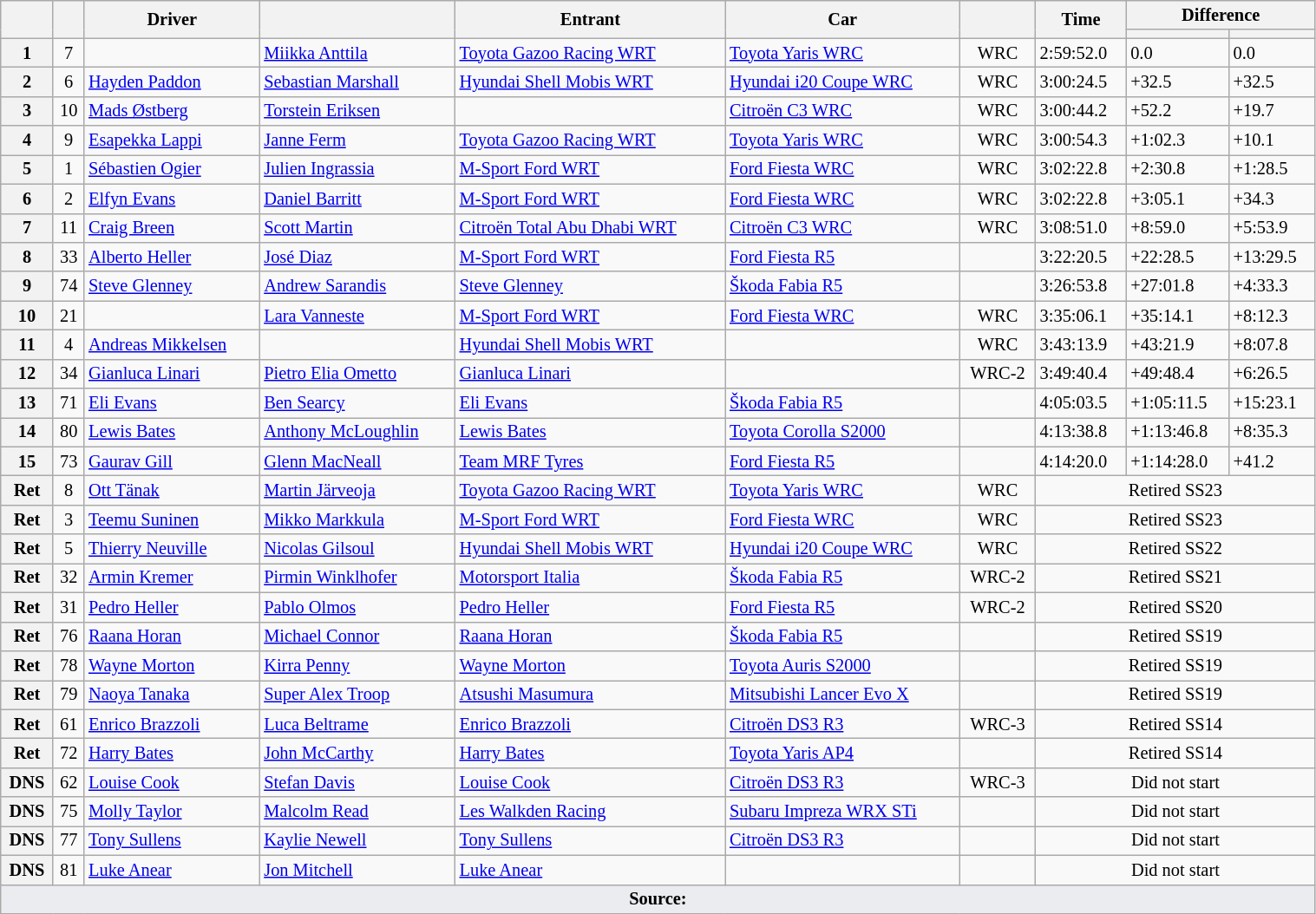<table class="wikitable" width=80% style="font-size: 85%;">
<tr>
<th rowspan="2"></th>
<th rowspan="2"></th>
<th rowspan="2">Driver</th>
<th rowspan="2"></th>
<th rowspan="2">Entrant</th>
<th rowspan="2">Car</th>
<th rowspan="2"></th>
<th rowspan="2">Time</th>
<th colspan="2">Difference</th>
</tr>
<tr>
<th></th>
<th></th>
</tr>
<tr>
<th>1</th>
<td align="center">7</td>
<td></td>
<td> <a href='#'>Miikka Anttila</a></td>
<td> <a href='#'>Toyota Gazoo Racing WRT</a></td>
<td><a href='#'>Toyota Yaris WRC</a></td>
<td align="center">WRC</td>
<td>2:59:52.0</td>
<td>0.0</td>
<td>0.0</td>
</tr>
<tr>
<th>2</th>
<td align="center">6</td>
<td> <a href='#'>Hayden Paddon</a></td>
<td> <a href='#'>Sebastian Marshall</a></td>
<td> <a href='#'>Hyundai Shell Mobis WRT</a></td>
<td><a href='#'>Hyundai i20 Coupe WRC</a></td>
<td align="center">WRC</td>
<td>3:00:24.5</td>
<td>+32.5</td>
<td>+32.5</td>
</tr>
<tr>
<th>3</th>
<td align="center">10</td>
<td> <a href='#'>Mads Østberg</a></td>
<td> <a href='#'>Torstein Eriksen</a></td>
<td></td>
<td><a href='#'>Citroën C3 WRC</a></td>
<td align="center">WRC</td>
<td>3:00:44.2</td>
<td>+52.2</td>
<td>+19.7</td>
</tr>
<tr>
<th>4</th>
<td align="center">9</td>
<td> <a href='#'>Esapekka Lappi</a></td>
<td> <a href='#'>Janne Ferm</a></td>
<td> <a href='#'>Toyota Gazoo Racing WRT</a></td>
<td><a href='#'>Toyota Yaris WRC</a></td>
<td align="center">WRC</td>
<td>3:00:54.3</td>
<td>+1:02.3</td>
<td>+10.1</td>
</tr>
<tr>
<th>5</th>
<td align="center">1</td>
<td> <a href='#'>Sébastien Ogier</a></td>
<td> <a href='#'>Julien Ingrassia</a></td>
<td> <a href='#'>M-Sport Ford WRT</a></td>
<td><a href='#'>Ford Fiesta WRC</a></td>
<td align="center">WRC</td>
<td>3:02:22.8</td>
<td>+2:30.8</td>
<td>+1:28.5</td>
</tr>
<tr>
<th>6</th>
<td align="center">2</td>
<td> <a href='#'>Elfyn Evans</a></td>
<td> <a href='#'>Daniel Barritt</a></td>
<td> <a href='#'>M-Sport Ford WRT</a></td>
<td><a href='#'>Ford Fiesta WRC</a></td>
<td align="center">WRC</td>
<td>3:02:22.8</td>
<td>+3:05.1</td>
<td>+34.3</td>
</tr>
<tr>
<th>7</th>
<td align="center">11</td>
<td> <a href='#'>Craig Breen</a></td>
<td> <a href='#'>Scott Martin</a></td>
<td> <a href='#'>Citroën Total Abu Dhabi WRT</a></td>
<td><a href='#'>Citroën C3 WRC</a></td>
<td align="center">WRC</td>
<td>3:08:51.0</td>
<td>+8:59.0</td>
<td>+5:53.9</td>
</tr>
<tr>
<th>8</th>
<td align="center">33</td>
<td> <a href='#'>Alberto Heller</a></td>
<td> <a href='#'>José Diaz</a></td>
<td> <a href='#'>M-Sport Ford WRT</a></td>
<td><a href='#'>Ford Fiesta R5</a></td>
<td align="center"></td>
<td>3:22:20.5</td>
<td>+22:28.5</td>
<td>+13:29.5</td>
</tr>
<tr>
<th>9</th>
<td align="center">74</td>
<td> <a href='#'>Steve Glenney</a></td>
<td> <a href='#'>Andrew Sarandis</a></td>
<td> <a href='#'>Steve Glenney</a></td>
<td><a href='#'>Škoda Fabia R5</a></td>
<td></td>
<td>3:26:53.8</td>
<td>+27:01.8</td>
<td>+4:33.3</td>
</tr>
<tr>
<th>10</th>
<td align="center">21</td>
<td></td>
<td> <a href='#'>Lara Vanneste</a></td>
<td> <a href='#'>M-Sport Ford WRT</a></td>
<td><a href='#'>Ford Fiesta WRC</a></td>
<td align="center">WRC</td>
<td>3:35:06.1</td>
<td>+35:14.1</td>
<td>+8:12.3</td>
</tr>
<tr>
<th>11</th>
<td align="center">4</td>
<td> <a href='#'>Andreas Mikkelsen</a></td>
<td></td>
<td> <a href='#'>Hyundai Shell Mobis WRT</a></td>
<td></td>
<td align="center">WRC</td>
<td>3:43:13.9</td>
<td>+43:21.9</td>
<td>+8:07.8</td>
</tr>
<tr>
<th>12</th>
<td align="center">34</td>
<td> <a href='#'>Gianluca Linari</a></td>
<td> <a href='#'>Pietro Elia Ometto</a></td>
<td> <a href='#'>Gianluca Linari</a></td>
<td></td>
<td align="center">WRC-2</td>
<td>3:49:40.4</td>
<td>+49:48.4</td>
<td>+6:26.5</td>
</tr>
<tr>
<th>13</th>
<td align="center">71</td>
<td> <a href='#'>Eli Evans</a></td>
<td> <a href='#'>Ben Searcy</a></td>
<td> <a href='#'>Eli Evans</a></td>
<td><a href='#'>Škoda Fabia R5</a></td>
<td></td>
<td>4:05:03.5</td>
<td>+1:05:11.5</td>
<td>+15:23.1</td>
</tr>
<tr>
<th>14</th>
<td align="center">80</td>
<td> <a href='#'>Lewis Bates</a></td>
<td> <a href='#'>Anthony McLoughlin</a></td>
<td> <a href='#'>Lewis Bates</a></td>
<td><a href='#'>Toyota Corolla S2000</a></td>
<td></td>
<td>4:13:38.8</td>
<td>+1:13:46.8</td>
<td>+8:35.3</td>
</tr>
<tr>
<th>15</th>
<td align="center">73</td>
<td> <a href='#'>Gaurav Gill</a></td>
<td> <a href='#'>Glenn MacNeall</a></td>
<td> <a href='#'>Team MRF Tyres</a></td>
<td><a href='#'>Ford Fiesta R5</a></td>
<td></td>
<td>4:14:20.0</td>
<td>+1:14:28.0</td>
<td>+41.2</td>
</tr>
<tr>
<th>Ret</th>
<td align="center">8</td>
<td> <a href='#'>Ott Tänak</a></td>
<td> <a href='#'>Martin Järveoja</a></td>
<td> <a href='#'>Toyota Gazoo Racing WRT</a></td>
<td><a href='#'>Toyota Yaris WRC</a></td>
<td align="center">WRC</td>
<td colspan="3" align="center">Retired SS23</td>
</tr>
<tr>
<th>Ret</th>
<td align="center">3</td>
<td> <a href='#'>Teemu Suninen</a></td>
<td> <a href='#'>Mikko Markkula</a></td>
<td> <a href='#'>M-Sport Ford WRT</a></td>
<td><a href='#'>Ford Fiesta WRC</a></td>
<td align="center">WRC</td>
<td colspan="3" align="center">Retired SS23</td>
</tr>
<tr>
<th>Ret</th>
<td align="center">5</td>
<td> <a href='#'>Thierry Neuville</a></td>
<td> <a href='#'>Nicolas Gilsoul</a></td>
<td> <a href='#'>Hyundai Shell Mobis WRT</a></td>
<td><a href='#'>Hyundai i20 Coupe WRC</a></td>
<td align="center">WRC</td>
<td colspan="3" align="center">Retired SS22</td>
</tr>
<tr>
<th>Ret</th>
<td align="center">32</td>
<td> <a href='#'>Armin Kremer</a></td>
<td> <a href='#'>Pirmin Winklhofer</a></td>
<td> <a href='#'>Motorsport Italia</a></td>
<td><a href='#'>Škoda Fabia R5</a></td>
<td align="center">WRC-2</td>
<td colspan="3" align="center">Retired SS21</td>
</tr>
<tr>
<th>Ret</th>
<td align="center">31</td>
<td> <a href='#'>Pedro Heller</a></td>
<td> <a href='#'>Pablo Olmos</a></td>
<td> <a href='#'>Pedro Heller</a></td>
<td><a href='#'>Ford Fiesta R5</a></td>
<td align="center">WRC-2</td>
<td colspan="3" align="center">Retired SS20</td>
</tr>
<tr>
<th>Ret</th>
<td align="center">76</td>
<td> <a href='#'>Raana Horan</a></td>
<td> <a href='#'>Michael Connor</a></td>
<td> <a href='#'>Raana Horan</a></td>
<td><a href='#'>Škoda Fabia R5</a></td>
<td></td>
<td colspan="3" align="center">Retired SS19</td>
</tr>
<tr>
<th>Ret</th>
<td align="center">78</td>
<td> <a href='#'>Wayne Morton</a></td>
<td> <a href='#'>Kirra Penny</a></td>
<td> <a href='#'>Wayne Morton</a></td>
<td><a href='#'>Toyota Auris S2000</a></td>
<td></td>
<td colspan="3" align="center">Retired SS19</td>
</tr>
<tr>
<th>Ret</th>
<td align="center">79</td>
<td> <a href='#'>Naoya Tanaka</a></td>
<td> <a href='#'>Super Alex Troop</a></td>
<td> <a href='#'>Atsushi Masumura</a></td>
<td><a href='#'>Mitsubishi Lancer Evo X</a></td>
<td></td>
<td colspan="3" align="center">Retired SS19</td>
</tr>
<tr>
<th>Ret</th>
<td align="center">61</td>
<td> <a href='#'>Enrico Brazzoli</a></td>
<td> <a href='#'>Luca Beltrame</a></td>
<td> <a href='#'>Enrico Brazzoli</a></td>
<td><a href='#'>Citroën DS3 R3</a></td>
<td align="center">WRC-3</td>
<td colspan="3" align="center">Retired SS14</td>
</tr>
<tr>
<th>Ret</th>
<td align="center">72</td>
<td> <a href='#'>Harry Bates</a></td>
<td> <a href='#'>John McCarthy</a></td>
<td> <a href='#'>Harry Bates</a></td>
<td><a href='#'>Toyota Yaris AP4</a></td>
<td></td>
<td colspan="3" align="center">Retired SS14</td>
</tr>
<tr>
<th>DNS</th>
<td align="center">62</td>
<td> <a href='#'>Louise Cook</a></td>
<td> <a href='#'>Stefan Davis</a></td>
<td> <a href='#'>Louise Cook</a></td>
<td><a href='#'>Citroën DS3 R3</a></td>
<td align="center">WRC-3</td>
<td colspan="3" align="center">Did not start</td>
</tr>
<tr>
<th>DNS</th>
<td align="center">75</td>
<td> <a href='#'>Molly Taylor</a></td>
<td> <a href='#'>Malcolm Read</a></td>
<td> <a href='#'>Les Walkden Racing</a></td>
<td><a href='#'>Subaru Impreza WRX STi</a></td>
<td></td>
<td colspan="3" align="center">Did not start</td>
</tr>
<tr>
<th>DNS</th>
<td align="center">77</td>
<td> <a href='#'>Tony Sullens</a></td>
<td> <a href='#'>Kaylie Newell</a></td>
<td> <a href='#'>Tony Sullens</a></td>
<td><a href='#'>Citroën DS3 R3</a></td>
<td></td>
<td colspan="3" align="center">Did not start</td>
</tr>
<tr>
<th>DNS</th>
<td align="center">81</td>
<td> <a href='#'>Luke Anear</a></td>
<td> <a href='#'>Jon Mitchell</a></td>
<td> <a href='#'>Luke Anear</a></td>
<td></td>
<td></td>
<td colspan="3" align="center">Did not start</td>
</tr>
<tr>
<td style="background-color:#EAECF0; text-align:center" colspan="11"><strong>Source:</strong></td>
</tr>
</table>
